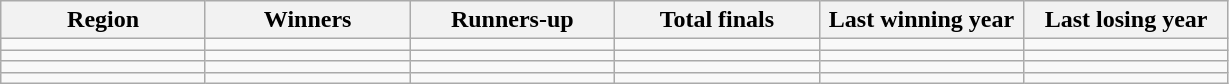<table class="wikitable sortable" style="font-size:100%; ">
<tr>
<th style="width:16%;">Region</th>
<th style="width:16%;">Winners</th>
<th style="width:16%;">Runners-up</th>
<th style="width:16%;">Total finals</th>
<th style="width:16%;">Last winning year</th>
<th style="width:16%;">Last losing year</th>
</tr>
<tr>
<td></td>
<td></td>
<td></td>
<td></td>
<td></td>
<td></td>
</tr>
<tr>
<td></td>
<td></td>
<td></td>
<td></td>
<td></td>
<td></td>
</tr>
<tr>
<td></td>
<td></td>
<td></td>
<td></td>
<td></td>
<td></td>
</tr>
<tr>
<td></td>
<td></td>
<td></td>
<td></td>
<td></td>
<td></td>
</tr>
</table>
